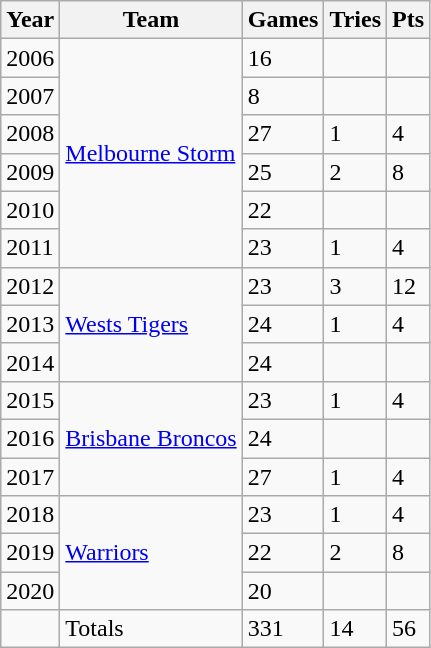<table class="wikitable">
<tr>
<th>Year</th>
<th>Team</th>
<th>Games</th>
<th>Tries</th>
<th>Pts</th>
</tr>
<tr>
<td>2006</td>
<td rowspan="6"> <a href='#'>Melbourne Storm</a></td>
<td>16</td>
<td></td>
<td></td>
</tr>
<tr>
<td>2007</td>
<td>8</td>
<td></td>
<td></td>
</tr>
<tr>
<td>2008</td>
<td>27</td>
<td>1</td>
<td>4</td>
</tr>
<tr>
<td>2009</td>
<td>25</td>
<td>2</td>
<td>8</td>
</tr>
<tr>
<td>2010</td>
<td>22</td>
<td></td>
<td></td>
</tr>
<tr>
<td>2011</td>
<td>23</td>
<td>1</td>
<td>4</td>
</tr>
<tr>
<td>2012</td>
<td rowspan="3"> <a href='#'>Wests Tigers</a></td>
<td>23</td>
<td>3</td>
<td>12</td>
</tr>
<tr>
<td>2013</td>
<td>24</td>
<td>1</td>
<td>4</td>
</tr>
<tr>
<td>2014</td>
<td>24</td>
<td></td>
<td></td>
</tr>
<tr>
<td>2015</td>
<td rowspan="3"> <a href='#'>Brisbane Broncos</a></td>
<td>23</td>
<td>1</td>
<td>4</td>
</tr>
<tr>
<td>2016</td>
<td>24</td>
<td></td>
<td></td>
</tr>
<tr>
<td>2017</td>
<td>27</td>
<td>1</td>
<td>4</td>
</tr>
<tr>
<td>2018</td>
<td rowspan="3"> <a href='#'>Warriors</a></td>
<td>23</td>
<td>1</td>
<td>4</td>
</tr>
<tr>
<td>2019</td>
<td>22</td>
<td>2</td>
<td>8</td>
</tr>
<tr>
<td>2020</td>
<td>20</td>
<td></td>
<td></td>
</tr>
<tr>
<td></td>
<td>Totals</td>
<td>331</td>
<td>14</td>
<td>56</td>
</tr>
</table>
